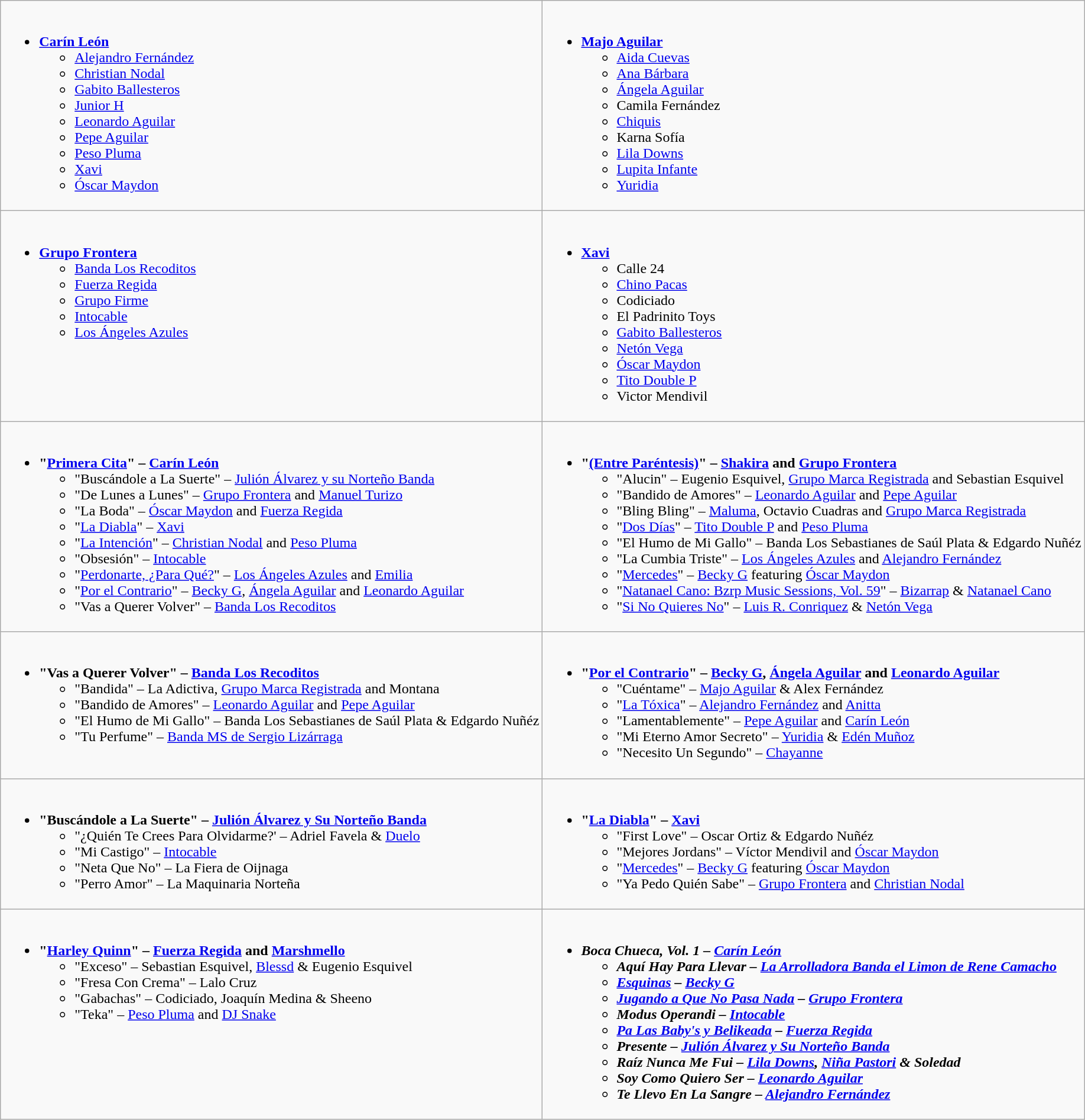<table class="wikitable">
<tr>
<td valign="top"><br><ul><li><strong><a href='#'>Carín León</a></strong><ul><li><a href='#'>Alejandro Fernández</a></li><li><a href='#'>Christian Nodal</a></li><li><a href='#'>Gabito Ballesteros</a></li><li><a href='#'>Junior H</a></li><li><a href='#'>Leonardo Aguilar</a></li><li><a href='#'>Pepe Aguilar</a></li><li><a href='#'>Peso Pluma</a></li><li><a href='#'>Xavi</a></li><li><a href='#'>Óscar Maydon</a></li></ul></li></ul></td>
<td valign="top"><br><ul><li><strong><a href='#'>Majo Aguilar</a></strong><ul><li><a href='#'>Aida Cuevas</a></li><li><a href='#'>Ana Bárbara</a></li><li><a href='#'>Ángela Aguilar</a></li><li>Camila Fernández</li><li><a href='#'>Chiquis</a></li><li>Karna Sofía</li><li><a href='#'>Lila Downs</a></li><li><a href='#'>Lupita Infante</a></li><li><a href='#'>Yuridia</a></li></ul></li></ul></td>
</tr>
<tr>
<td valign="top"><br><ul><li><strong><a href='#'>Grupo Frontera</a></strong><ul><li><a href='#'>Banda Los Recoditos</a></li><li><a href='#'>Fuerza Regida</a></li><li><a href='#'>Grupo Firme</a></li><li><a href='#'>Intocable</a></li><li><a href='#'>Los Ángeles Azules</a></li></ul></li></ul></td>
<td valign="top"><br><ul><li><strong><a href='#'>Xavi</a></strong><ul><li>Calle 24</li><li><a href='#'>Chino Pacas</a></li><li>Codiciado</li><li>El Padrinito Toys</li><li><a href='#'>Gabito Ballesteros</a></li><li><a href='#'>Netón Vega</a></li><li><a href='#'>Óscar Maydon</a></li><li><a href='#'>Tito Double P</a></li><li>Victor Mendivil</li></ul></li></ul></td>
</tr>
<tr>
<td valign="top"><br><ul><li><strong>"<a href='#'>Primera Cita</a>" – <a href='#'>Carín León</a></strong><ul><li>"Buscándole a La Suerte" – <a href='#'>Julión Álvarez y su Norteño Banda</a></li><li>"De Lunes a Lunes" – <a href='#'>Grupo Frontera</a> and <a href='#'>Manuel Turizo</a></li><li>"La Boda" – <a href='#'>Óscar Maydon</a> and <a href='#'>Fuerza Regida</a></li><li>"<a href='#'>La Diabla</a>" – <a href='#'>Xavi</a></li><li>"<a href='#'>La Intención</a>" – <a href='#'>Christian Nodal</a> and <a href='#'>Peso Pluma</a></li><li>"Obsesión" – <a href='#'>Intocable</a></li><li>"<a href='#'>Perdonarte, ¿Para Qué?</a>" – <a href='#'>Los Ángeles Azules</a> and <a href='#'>Emilia</a></li><li>"<a href='#'>Por el Contrario</a>" – <a href='#'>Becky G</a>, <a href='#'>Ángela Aguilar</a> and <a href='#'>Leonardo Aguilar</a></li><li>"Vas a Querer Volver" – <a href='#'>Banda Los Recoditos</a></li></ul></li></ul></td>
<td valign="top"><br><ul><li><strong>"<a href='#'>(Entre Paréntesis)</a>" – <a href='#'>Shakira</a> and <a href='#'>Grupo Frontera</a></strong><ul><li>"Alucin" – Eugenio Esquivel, <a href='#'>Grupo Marca Registrada</a> and Sebastian Esquivel</li><li>"Bandido de Amores" – <a href='#'>Leonardo Aguilar</a> and <a href='#'>Pepe Aguilar</a></li><li>"Bling Bling" – <a href='#'>Maluma</a>, Octavio Cuadras and <a href='#'>Grupo Marca Registrada</a></li><li>"<a href='#'>Dos Días</a>" – <a href='#'>Tito Double P</a> and <a href='#'>Peso Pluma</a></li><li>"El Humo de Mi Gallo" – Banda Los Sebastianes de Saúl Plata & Edgardo Nuñéz</li><li>"La Cumbia Triste" – <a href='#'>Los Ángeles Azules</a> and <a href='#'>Alejandro Fernández</a></li><li>"<a href='#'>Mercedes</a>" – <a href='#'>Becky G</a> featuring <a href='#'>Óscar Maydon</a></li><li>"<a href='#'>Natanael Cano: Bzrp Music Sessions, Vol. 59</a>" – <a href='#'>Bizarrap</a> & <a href='#'>Natanael Cano</a></li><li>"<a href='#'>Si No Quieres No</a>" – <a href='#'>Luis R. Conriquez</a> & <a href='#'>Netón Vega</a></li></ul></li></ul></td>
</tr>
<tr>
<td valign="top"><br><ul><li><strong>"Vas a Querer Volver" – <a href='#'>Banda Los Recoditos</a></strong><ul><li>"Bandida" – La Adictiva, <a href='#'>Grupo Marca Registrada</a> and Montana</li><li>"Bandido de Amores" – <a href='#'>Leonardo Aguilar</a> and <a href='#'>Pepe Aguilar</a></li><li>"El Humo de Mi Gallo" – Banda Los Sebastianes de Saúl Plata & Edgardo Nuñéz</li><li>"Tu Perfume" – <a href='#'>Banda MS de Sergio Lizárraga</a></li></ul></li></ul></td>
<td valign="top"><br><ul><li><strong>"<a href='#'>Por el Contrario</a>" – <a href='#'>Becky G</a>, <a href='#'>Ángela Aguilar</a> and <a href='#'>Leonardo Aguilar</a></strong><ul><li>"Cuéntame" – <a href='#'>Majo Aguilar</a> & Alex Fernández</li><li>"<a href='#'>La Tóxica</a>" – <a href='#'>Alejandro Fernández</a> and <a href='#'>Anitta</a></li><li>"Lamentablemente" – <a href='#'>Pepe Aguilar</a> and <a href='#'>Carín León</a></li><li>"Mi Eterno Amor Secreto" – <a href='#'>Yuridia</a> & <a href='#'>Edén Muñoz</a></li><li>"Necesito Un Segundo" – <a href='#'>Chayanne</a></li></ul></li></ul></td>
</tr>
<tr>
<td valign="top"><br><ul><li><strong>"Buscándole a La Suerte" – <a href='#'>Julión Álvarez y Su Norteño Banda</a></strong><ul><li>"¿Quién Te Crees Para Olvidarme?' – Adriel Favela & <a href='#'>Duelo</a></li><li>"Mi Castigo" – <a href='#'>Intocable</a></li><li>"Neta Que No" – La Fiera de Oijnaga</li><li>"Perro Amor" – La Maquinaria Norteña</li></ul></li></ul></td>
<td valign="top"><br><ul><li><strong>"<a href='#'>La Diabla</a>" – <a href='#'>Xavi</a></strong><ul><li>"First Love" – Oscar Ortiz & Edgardo Nuñéz</li><li>"Mejores Jordans" – Víctor Mendivil and <a href='#'>Óscar Maydon</a></li><li>"<a href='#'>Mercedes</a>" – <a href='#'>Becky G</a> featuring <a href='#'>Óscar Maydon</a></li><li>"Ya Pedo Quién Sabe" – <a href='#'>Grupo Frontera</a> and <a href='#'>Christian Nodal</a></li></ul></li></ul></td>
</tr>
<tr>
<td valign="top"><br><ul><li><strong>"<a href='#'>Harley Quinn</a>" – <a href='#'>Fuerza Regida</a> and <a href='#'>Marshmello</a></strong><ul><li>"Exceso" – Sebastian Esquivel, <a href='#'>Blessd</a> & Eugenio Esquivel</li><li>"Fresa Con Crema" – Lalo Cruz</li><li>"Gabachas" – Codiciado, Joaquín Medina & Sheeno</li><li>"Teka" – <a href='#'>Peso Pluma</a> and <a href='#'>DJ Snake</a></li></ul></li></ul></td>
<td valign="top"><br><ul><li><strong><em>Boca Chueca, Vol. 1<em> – <a href='#'>Carín León</a><strong><ul><li></em>Aquí Hay Para Llevar<em> – <a href='#'>La Arrolladora Banda el Limon de Rene Camacho</a></li><li></em><a href='#'>Esquinas</a><em> – <a href='#'>Becky G</a></li><li></em><a href='#'>Jugando a Que No Pasa Nada</a><em> – <a href='#'>Grupo Frontera</a></li><li></em>Modus Operandi<em> – <a href='#'>Intocable</a></li><li></em><a href='#'>Pa Las Baby's y Belikeada</a><em> – <a href='#'>Fuerza Regida</a></li><li></em>Presente<em> – <a href='#'>Julión Álvarez y Su Norteño Banda</a></li><li></em>Raíz Nunca Me Fui<em> – <a href='#'>Lila Downs</a>, <a href='#'>Niña Pastori</a> & Soledad</li><li></em>Soy Como Quiero Ser<em> – <a href='#'>Leonardo Aguilar</a></li><li></em>Te Llevo En La Sangre<em> – <a href='#'>Alejandro Fernández</a></li></ul></li></ul></td>
</tr>
</table>
